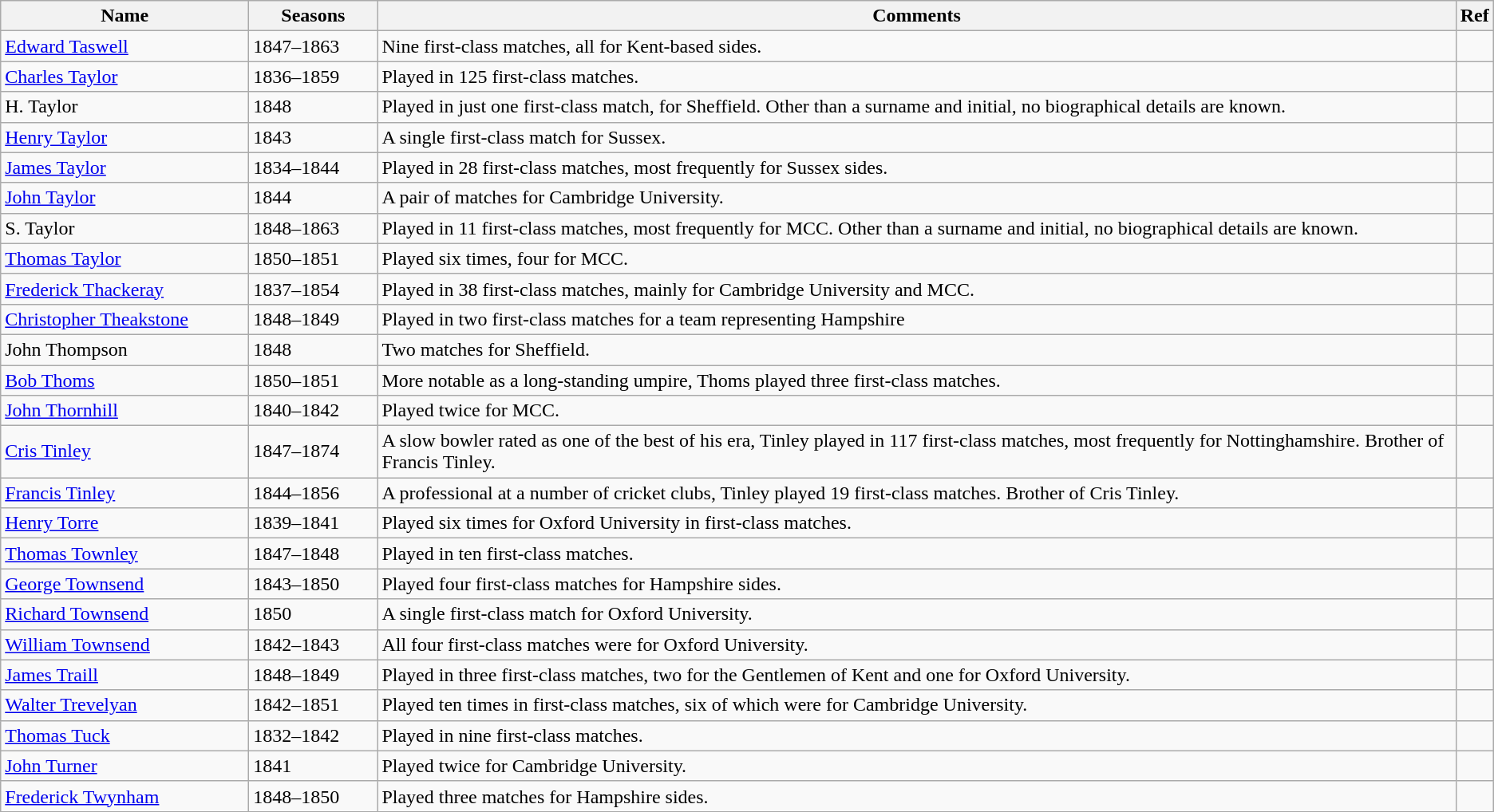<table class="wikitable">
<tr>
<th style="width:200px">Name</th>
<th style="width: 100px">Seasons</th>
<th>Comments</th>
<th>Ref</th>
</tr>
<tr>
<td><a href='#'>Edward Taswell</a></td>
<td>1847–1863</td>
<td>Nine first-class matches, all for Kent-based sides.</td>
<td></td>
</tr>
<tr>
<td><a href='#'>Charles Taylor</a></td>
<td>1836–1859</td>
<td>Played in 125 first-class matches.</td>
<td></td>
</tr>
<tr>
<td>H. Taylor</td>
<td>1848</td>
<td>Played in just one first-class match, for Sheffield. Other than a surname and initial, no biographical details are known.</td>
<td></td>
</tr>
<tr>
<td><a href='#'>Henry Taylor</a></td>
<td>1843</td>
<td>A single first-class match for Sussex.</td>
<td></td>
</tr>
<tr>
<td><a href='#'>James Taylor</a></td>
<td>1834–1844</td>
<td>Played in 28 first-class matches, most frequently for Sussex sides.</td>
<td></td>
</tr>
<tr>
<td><a href='#'>John Taylor</a></td>
<td>1844</td>
<td>A pair of matches for Cambridge University.</td>
<td></td>
</tr>
<tr>
<td>S. Taylor</td>
<td>1848–1863</td>
<td>Played in 11 first-class matches, most frequently for MCC. Other than a surname and initial, no biographical details are known.</td>
<td></td>
</tr>
<tr>
<td><a href='#'>Thomas Taylor</a></td>
<td>1850–1851</td>
<td>Played six times, four for MCC.</td>
<td></td>
</tr>
<tr>
<td><a href='#'>Frederick Thackeray</a></td>
<td>1837–1854</td>
<td>Played in 38 first-class matches, mainly for Cambridge University and MCC.</td>
<td></td>
</tr>
<tr>
<td><a href='#'>Christopher Theakstone</a></td>
<td>1848–1849</td>
<td>Played in two first-class matches for a team representing Hampshire</td>
<td></td>
</tr>
<tr>
<td>John Thompson</td>
<td>1848</td>
<td>Two matches for Sheffield.</td>
<td></td>
</tr>
<tr>
<td><a href='#'>Bob Thoms</a></td>
<td>1850–1851</td>
<td>More notable as a long-standing umpire, Thoms played three first-class matches.</td>
<td></td>
</tr>
<tr>
<td><a href='#'>John Thornhill</a></td>
<td>1840–1842</td>
<td>Played twice for MCC.</td>
<td></td>
</tr>
<tr>
<td><a href='#'>Cris Tinley</a></td>
<td>1847–1874</td>
<td>A slow bowler rated as one of the best of his era, Tinley played in 117 first-class matches, most frequently for Nottinghamshire. Brother of Francis Tinley.</td>
<td></td>
</tr>
<tr>
<td><a href='#'>Francis Tinley</a></td>
<td>1844–1856</td>
<td>A professional at a number of cricket clubs, Tinley played 19 first-class matches. Brother of Cris Tinley.</td>
<td></td>
</tr>
<tr>
<td><a href='#'>Henry Torre</a></td>
<td>1839–1841</td>
<td>Played six times for Oxford University in first-class matches.</td>
<td></td>
</tr>
<tr>
<td><a href='#'>Thomas Townley</a></td>
<td>1847–1848</td>
<td>Played in ten first-class matches.</td>
<td></td>
</tr>
<tr>
<td><a href='#'>George Townsend</a></td>
<td>1843–1850</td>
<td>Played four first-class matches for Hampshire sides.</td>
<td></td>
</tr>
<tr>
<td><a href='#'>Richard Townsend</a></td>
<td>1850</td>
<td>A single first-class match for Oxford University.</td>
<td></td>
</tr>
<tr>
<td><a href='#'>William Townsend</a></td>
<td>1842–1843</td>
<td>All four first-class matches were for Oxford University.</td>
<td></td>
</tr>
<tr>
<td><a href='#'>James Traill</a></td>
<td>1848–1849</td>
<td>Played in three first-class matches, two for the Gentlemen of Kent and one for Oxford University.</td>
<td></td>
</tr>
<tr>
<td><a href='#'>Walter Trevelyan</a></td>
<td>1842–1851</td>
<td>Played ten times in first-class matches, six of which were for Cambridge University.</td>
<td></td>
</tr>
<tr>
<td><a href='#'>Thomas Tuck</a></td>
<td>1832–1842</td>
<td>Played in nine first-class matches.</td>
<td></td>
</tr>
<tr>
<td><a href='#'>John Turner</a></td>
<td>1841</td>
<td>Played twice for Cambridge University.</td>
<td></td>
</tr>
<tr>
<td><a href='#'>Frederick Twynham</a></td>
<td>1848–1850</td>
<td>Played three matches for Hampshire sides.</td>
<td></td>
</tr>
<tr>
</tr>
</table>
